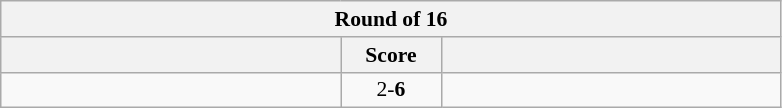<table class="wikitable" style="text-align: center; font-size:90% ">
<tr>
<th colspan=3>Round of 16</th>
</tr>
<tr>
<th align="right" width=220></th>
<th width="60">Score</th>
<th align="left" width=220></th>
</tr>
<tr>
<td align=left></td>
<td align=center>2-<strong>6</strong></td>
<td align=left><strong></strong></td>
</tr>
</table>
